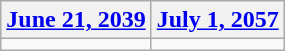<table class=wikitable>
<tr>
<th><a href='#'>June 21, 2039</a></th>
<th><a href='#'>July 1, 2057</a></th>
</tr>
<tr>
<td></td>
<td></td>
</tr>
</table>
